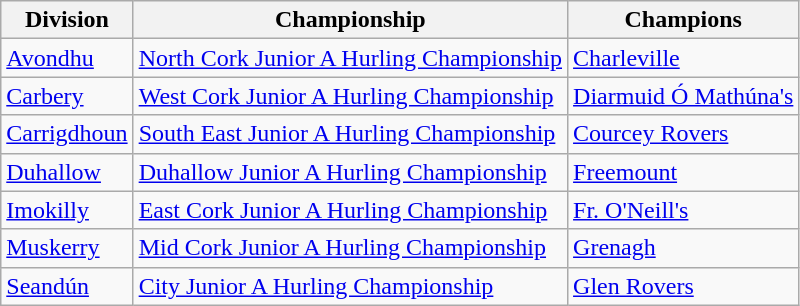<table class=wikitable>
<tr>
<th>Division</th>
<th>Championship</th>
<th>Champions</th>
</tr>
<tr>
<td><a href='#'>Avondhu</a></td>
<td><a href='#'>North Cork Junior A Hurling Championship</a></td>
<td><a href='#'>Charleville</a></td>
</tr>
<tr>
<td><a href='#'>Carbery</a></td>
<td><a href='#'>West Cork Junior A Hurling Championship</a></td>
<td><a href='#'>Diarmuid Ó Mathúna's</a></td>
</tr>
<tr>
<td><a href='#'>Carrigdhoun</a></td>
<td><a href='#'>South East Junior A Hurling Championship</a></td>
<td><a href='#'>Courcey Rovers</a></td>
</tr>
<tr>
<td><a href='#'>Duhallow</a></td>
<td><a href='#'>Duhallow Junior A Hurling Championship</a></td>
<td><a href='#'>Freemount</a></td>
</tr>
<tr>
<td><a href='#'>Imokilly</a></td>
<td><a href='#'>East Cork Junior A Hurling Championship</a></td>
<td><a href='#'>Fr. O'Neill's</a></td>
</tr>
<tr>
<td><a href='#'>Muskerry</a></td>
<td><a href='#'>Mid Cork Junior A Hurling Championship</a></td>
<td><a href='#'>Grenagh</a></td>
</tr>
<tr>
<td><a href='#'>Seandún</a></td>
<td><a href='#'>City Junior A Hurling Championship</a></td>
<td><a href='#'>Glen Rovers</a></td>
</tr>
</table>
